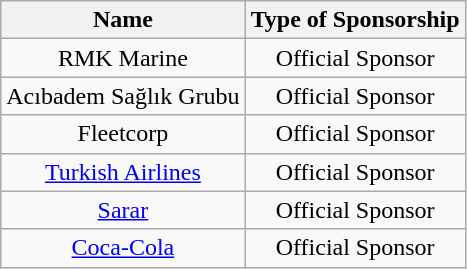<table class="wikitable" style="text-align: center">
<tr>
<th>Name</th>
<th>Type of Sponsorship</th>
</tr>
<tr>
<td>RMK Marine</td>
<td>Official Sponsor</td>
</tr>
<tr>
<td>Acıbadem Sağlık Grubu</td>
<td>Official Sponsor</td>
</tr>
<tr>
<td>Fleetcorp</td>
<td>Official Sponsor</td>
</tr>
<tr>
<td><a href='#'>Turkish Airlines</a></td>
<td>Official Sponsor</td>
</tr>
<tr>
<td><a href='#'>Sarar</a></td>
<td>Official Sponsor</td>
</tr>
<tr>
<td><a href='#'>Coca-Cola</a></td>
<td>Official Sponsor</td>
</tr>
</table>
